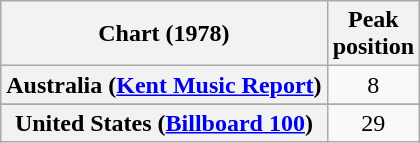<table class="wikitable sortable plainrowheaders" style="text-align:center">
<tr>
<th>Chart (1978)</th>
<th>Peak<br>position</th>
</tr>
<tr>
<th scope="row">Australia (<a href='#'>Kent Music Report</a>)</th>
<td align="center">8</td>
</tr>
<tr>
</tr>
<tr>
</tr>
<tr>
<th scope="row">United States (<a href='#'>Billboard 100</a>)</th>
<td align="center">29</td>
</tr>
</table>
